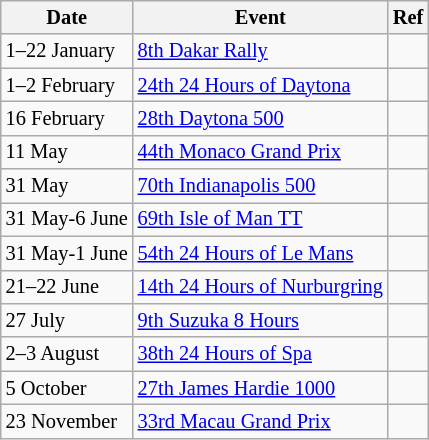<table class="wikitable" style="font-size: 85%">
<tr>
<th>Date</th>
<th>Event</th>
<th>Ref</th>
</tr>
<tr>
<td>1–22 January</td>
<td><a href='#'>8th Dakar Rally</a></td>
<td></td>
</tr>
<tr>
<td>1–2 February</td>
<td><a href='#'>24th 24 Hours of Daytona</a></td>
<td></td>
</tr>
<tr>
<td>16 February</td>
<td><a href='#'>28th Daytona 500</a></td>
<td></td>
</tr>
<tr>
<td>11 May</td>
<td><a href='#'>44th Monaco Grand Prix</a></td>
<td></td>
</tr>
<tr>
<td>31 May</td>
<td><a href='#'>70th Indianapolis 500</a></td>
<td></td>
</tr>
<tr>
<td>31 May-6 June</td>
<td><a href='#'>69th Isle of Man TT</a></td>
<td></td>
</tr>
<tr>
<td>31 May-1 June</td>
<td><a href='#'>54th 24 Hours of Le Mans</a></td>
<td></td>
</tr>
<tr>
<td>21–22 June</td>
<td><a href='#'>14th 24 Hours of Nurburgring</a></td>
<td></td>
</tr>
<tr>
<td>27 July</td>
<td><a href='#'>9th Suzuka 8 Hours</a></td>
<td></td>
</tr>
<tr>
<td>2–3 August</td>
<td><a href='#'>38th 24 Hours of Spa</a></td>
<td></td>
</tr>
<tr>
<td>5 October</td>
<td><a href='#'>27th James Hardie 1000</a></td>
<td></td>
</tr>
<tr>
<td>23 November</td>
<td><a href='#'>33rd Macau Grand Prix</a></td>
<td></td>
</tr>
</table>
